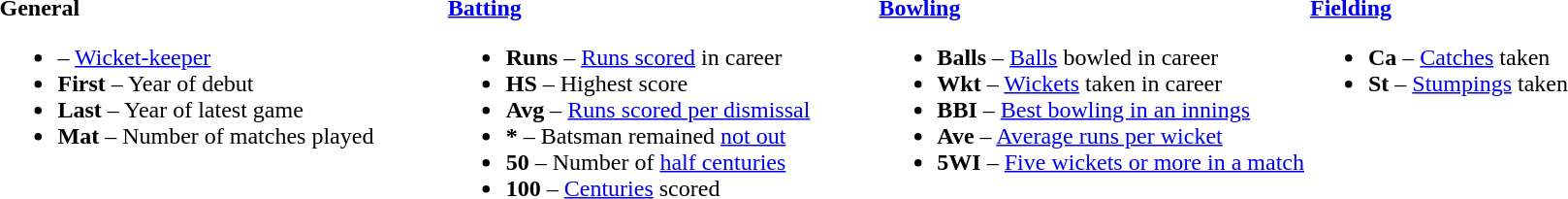<table>
<tr>
<td valign="top" style="width:26%"><br><strong>General</strong><ul><li> – <a href='#'>Wicket-keeper</a></li><li><strong>First</strong> – Year of debut</li><li><strong>Last</strong> – Year of latest game</li><li><strong>Mat</strong> – Number of matches played</li></ul></td>
<td valign="top" style="width:25%"><br><strong><a href='#'>Batting</a></strong><ul><li><strong>Runs</strong> – <a href='#'>Runs scored</a> in career</li><li><strong>HS</strong> – Highest score</li><li><strong>Avg</strong> – <a href='#'>Runs scored per dismissal</a></li><li><strong>*</strong> – Batsman remained <a href='#'>not out</a></li><li><strong>50</strong> – Number of <a href='#'>half centuries</a></li><li><strong>100</strong> – <a href='#'>Centuries</a> scored</li></ul></td>
<td valign="top" style="width:25%"><br><strong><a href='#'>Bowling</a></strong><ul><li><strong>Balls</strong> – <a href='#'>Balls</a> bowled in career</li><li><strong>Wkt</strong> – <a href='#'>Wickets</a> taken in career</li><li><strong>BBI</strong> – <a href='#'>Best bowling in an innings</a></li><li><strong>Ave</strong> – <a href='#'>Average runs per wicket</a></li><li><strong>5WI</strong> – <a href='#'>Five wickets or more in a match</a></li></ul></td>
<td valign="top" style="width:24%"><br><strong><a href='#'>Fielding</a></strong><ul><li><strong>Ca</strong> – <a href='#'>Catches</a> taken</li><li><strong>St</strong> – <a href='#'>Stumpings</a> taken</li></ul></td>
</tr>
</table>
